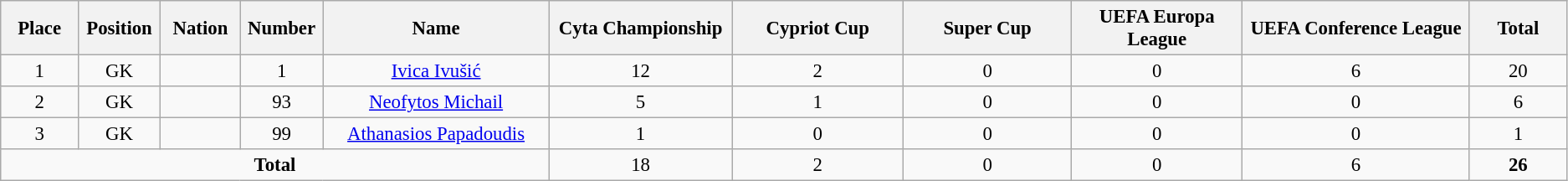<table class="wikitable" style="font-size: 95%; text-align: center;">
<tr>
<th width=60>Place</th>
<th width=60>Position</th>
<th width=60>Nation</th>
<th width=60>Number</th>
<th width=200>Name</th>
<th width=150>Cyta Championship</th>
<th width=150>Cypriot Cup</th>
<th width=150>Super Cup</th>
<th width=150>UEFA Europa League</th>
<th width=200>UEFA Conference League</th>
<th width=80><strong>Total</strong></th>
</tr>
<tr>
<td>1</td>
<td>GK</td>
<td></td>
<td>1</td>
<td><a href='#'>Ivica Ivušić</a></td>
<td>12</td>
<td>2</td>
<td>0</td>
<td>0</td>
<td>6</td>
<td>20</td>
</tr>
<tr>
<td>2</td>
<td>GK</td>
<td></td>
<td>93</td>
<td><a href='#'>Neofytos Michail</a></td>
<td>5</td>
<td>1</td>
<td>0</td>
<td>0</td>
<td>0</td>
<td>6</td>
</tr>
<tr>
<td>3</td>
<td>GK</td>
<td></td>
<td>99</td>
<td><a href='#'>Athanasios Papadoudis</a></td>
<td>1</td>
<td>0</td>
<td>0</td>
<td>0</td>
<td>0</td>
<td>1</td>
</tr>
<tr>
<td colspan="5"><strong>Total</strong></td>
<td>18</td>
<td>2</td>
<td>0</td>
<td>0</td>
<td>6</td>
<td><strong>26</strong></td>
</tr>
</table>
